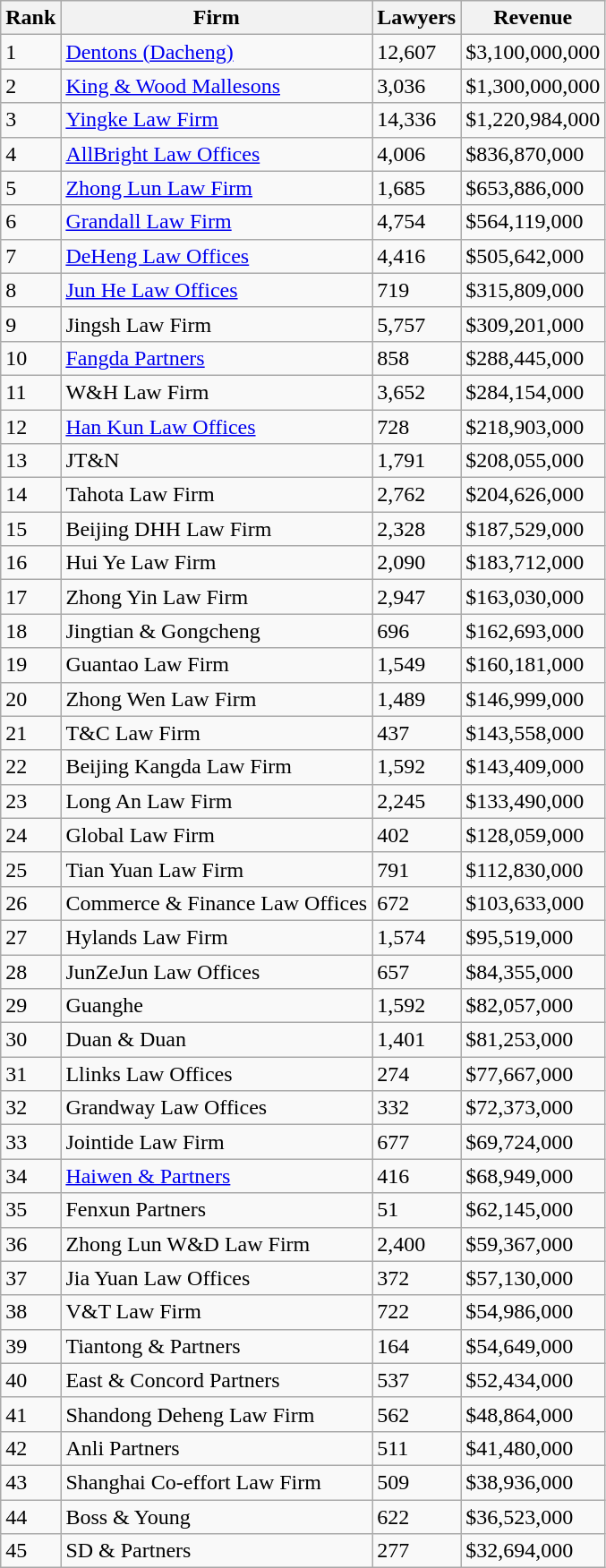<table class="wikitable sortable">
<tr>
<th data-sort-type="number"><strong>Rank</strong></th>
<th><strong>Firm</strong></th>
<th><strong>Lawyers</strong></th>
<th><strong>Revenue</strong></th>
</tr>
<tr>
<td>1</td>
<td><a href='#'>Dentons (Dacheng)</a></td>
<td>12,607</td>
<td>$3,100,000,000</td>
</tr>
<tr>
<td>2</td>
<td><a href='#'>King & Wood Mallesons</a></td>
<td>3,036</td>
<td>$1,300,000,000</td>
</tr>
<tr>
<td>3</td>
<td><a href='#'>Yingke Law Firm</a></td>
<td>14,336</td>
<td>$1,220,984,000</td>
</tr>
<tr>
<td>4</td>
<td><a href='#'>AllBright Law Offices</a></td>
<td>4,006</td>
<td>$836,870,000</td>
</tr>
<tr>
<td>5</td>
<td><a href='#'>Zhong Lun Law Firm</a></td>
<td>1,685</td>
<td>$653,886,000</td>
</tr>
<tr>
<td>6</td>
<td><a href='#'>Grandall Law Firm</a></td>
<td>4,754</td>
<td>$564,119,000</td>
</tr>
<tr>
<td>7</td>
<td><a href='#'>DeHeng Law Offices</a></td>
<td>4,416</td>
<td>$505,642,000</td>
</tr>
<tr>
<td>8</td>
<td><a href='#'>Jun He Law Offices</a></td>
<td>719</td>
<td>$315,809,000</td>
</tr>
<tr>
<td>9</td>
<td>Jingsh Law Firm</td>
<td>5,757</td>
<td>$309,201,000</td>
</tr>
<tr>
<td>10</td>
<td><a href='#'>Fangda Partners</a></td>
<td>858</td>
<td>$288,445,000</td>
</tr>
<tr>
<td>11</td>
<td>W&H Law Firm</td>
<td>3,652</td>
<td>$284,154,000</td>
</tr>
<tr>
<td>12</td>
<td><a href='#'>Han Kun Law Offices</a></td>
<td>728</td>
<td>$218,903,000</td>
</tr>
<tr>
<td>13</td>
<td>JT&N</td>
<td>1,791</td>
<td>$208,055,000</td>
</tr>
<tr>
<td>14</td>
<td>Tahota Law Firm</td>
<td>2,762</td>
<td>$204,626,000</td>
</tr>
<tr>
<td>15</td>
<td>Beijing DHH Law Firm</td>
<td>2,328</td>
<td>$187,529,000</td>
</tr>
<tr>
<td>16</td>
<td>Hui Ye Law Firm</td>
<td>2,090</td>
<td>$183,712,000</td>
</tr>
<tr>
<td>17</td>
<td>Zhong Yin Law Firm</td>
<td>2,947</td>
<td>$163,030,000</td>
</tr>
<tr>
<td>18</td>
<td>Jingtian & Gongcheng</td>
<td>696</td>
<td>$162,693,000</td>
</tr>
<tr>
<td>19</td>
<td>Guantao Law Firm</td>
<td>1,549</td>
<td>$160,181,000</td>
</tr>
<tr>
<td>20</td>
<td>Zhong Wen Law Firm</td>
<td>1,489</td>
<td>$146,999,000</td>
</tr>
<tr>
<td>21</td>
<td>T&C Law Firm</td>
<td>437</td>
<td>$143,558,000</td>
</tr>
<tr>
<td>22</td>
<td>Beijing Kangda Law Firm</td>
<td>1,592</td>
<td>$143,409,000</td>
</tr>
<tr>
<td>23</td>
<td>Long An Law Firm</td>
<td>2,245</td>
<td>$133,490,000</td>
</tr>
<tr>
<td>24</td>
<td>Global Law Firm</td>
<td>402</td>
<td>$128,059,000</td>
</tr>
<tr>
<td>25</td>
<td>Tian Yuan Law Firm</td>
<td>791</td>
<td>$112,830,000</td>
</tr>
<tr>
<td>26</td>
<td>Commerce & Finance Law Offices</td>
<td>672</td>
<td>$103,633,000</td>
</tr>
<tr>
<td>27</td>
<td>Hylands Law Firm</td>
<td>1,574</td>
<td>$95,519,000</td>
</tr>
<tr>
<td>28</td>
<td>JunZeJun Law Offices</td>
<td>657</td>
<td>$84,355,000</td>
</tr>
<tr>
<td>29</td>
<td>Guanghe</td>
<td>1,592</td>
<td>$82,057,000</td>
</tr>
<tr>
<td>30</td>
<td>Duan & Duan</td>
<td>1,401</td>
<td>$81,253,000</td>
</tr>
<tr>
<td>31</td>
<td>Llinks Law Offices</td>
<td>274</td>
<td>$77,667,000</td>
</tr>
<tr>
<td>32</td>
<td>Grandway Law Offices</td>
<td>332</td>
<td>$72,373,000</td>
</tr>
<tr>
<td>33</td>
<td>Jointide Law Firm</td>
<td>677</td>
<td>$69,724,000</td>
</tr>
<tr>
<td>34</td>
<td><a href='#'>Haiwen & Partners</a></td>
<td>416</td>
<td>$68,949,000</td>
</tr>
<tr>
<td>35</td>
<td>Fenxun Partners</td>
<td>51</td>
<td>$62,145,000</td>
</tr>
<tr>
<td>36</td>
<td>Zhong Lun W&D Law Firm</td>
<td>2,400</td>
<td>$59,367,000</td>
</tr>
<tr>
<td>37</td>
<td>Jia Yuan Law Offices</td>
<td>372</td>
<td>$57,130,000</td>
</tr>
<tr>
<td>38</td>
<td>V&T Law Firm</td>
<td>722</td>
<td>$54,986,000</td>
</tr>
<tr>
<td>39</td>
<td>Tiantong & Partners</td>
<td>164</td>
<td>$54,649,000</td>
</tr>
<tr>
<td>40</td>
<td>East & Concord Partners</td>
<td>537</td>
<td>$52,434,000</td>
</tr>
<tr>
<td>41</td>
<td>Shandong Deheng Law Firm</td>
<td>562</td>
<td>$48,864,000</td>
</tr>
<tr>
<td>42</td>
<td>Anli Partners</td>
<td>511</td>
<td>$41,480,000</td>
</tr>
<tr>
<td>43</td>
<td>Shanghai Co-effort Law Firm</td>
<td>509</td>
<td>$38,936,000</td>
</tr>
<tr>
<td>44</td>
<td>Boss & Young</td>
<td>622</td>
<td>$36,523,000</td>
</tr>
<tr>
<td>45</td>
<td>SD & Partners</td>
<td>277</td>
<td>$32,694,000</td>
</tr>
</table>
